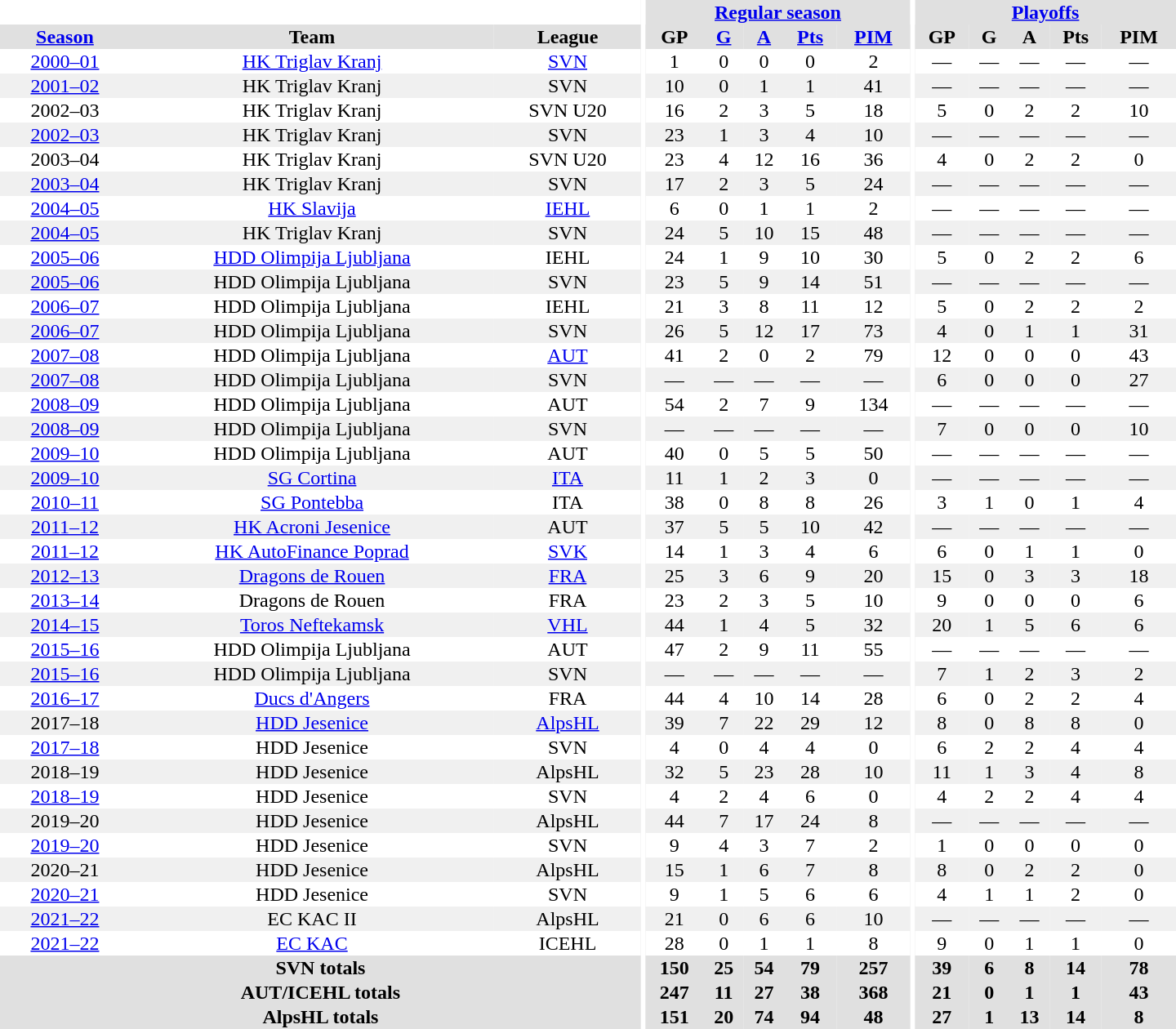<table border="0" cellpadding="1" cellspacing="0" style="text-align:center; width:60em">
<tr bgcolor="#e0e0e0">
<th colspan="3" bgcolor="#ffffff"></th>
<th rowspan="99" bgcolor="#ffffff"></th>
<th colspan="5"><a href='#'>Regular season</a></th>
<th rowspan="99" bgcolor="#ffffff"></th>
<th colspan="5"><a href='#'>Playoffs</a></th>
</tr>
<tr bgcolor="#e0e0e0">
<th><a href='#'>Season</a></th>
<th>Team</th>
<th>League</th>
<th>GP</th>
<th><a href='#'>G</a></th>
<th><a href='#'>A</a></th>
<th><a href='#'>Pts</a></th>
<th><a href='#'>PIM</a></th>
<th>GP</th>
<th>G</th>
<th>A</th>
<th>Pts</th>
<th>PIM</th>
</tr>
<tr>
<td><a href='#'>2000–01</a></td>
<td><a href='#'>HK Triglav Kranj</a></td>
<td><a href='#'>SVN</a></td>
<td>1</td>
<td>0</td>
<td>0</td>
<td>0</td>
<td>2</td>
<td>—</td>
<td>—</td>
<td>—</td>
<td>—</td>
<td>—</td>
</tr>
<tr bgcolor="#f0f0f0">
<td><a href='#'>2001–02</a></td>
<td>HK Triglav Kranj</td>
<td>SVN</td>
<td>10</td>
<td>0</td>
<td>1</td>
<td>1</td>
<td>41</td>
<td>—</td>
<td>—</td>
<td>—</td>
<td>—</td>
<td>—</td>
</tr>
<tr>
<td>2002–03</td>
<td>HK Triglav Kranj</td>
<td>SVN U20</td>
<td>16</td>
<td>2</td>
<td>3</td>
<td>5</td>
<td>18</td>
<td>5</td>
<td>0</td>
<td>2</td>
<td>2</td>
<td>10</td>
</tr>
<tr bgcolor="#f0f0f0">
<td><a href='#'>2002–03</a></td>
<td>HK Triglav Kranj</td>
<td>SVN</td>
<td>23</td>
<td>1</td>
<td>3</td>
<td>4</td>
<td>10</td>
<td>—</td>
<td>—</td>
<td>—</td>
<td>—</td>
<td>—</td>
</tr>
<tr>
<td>2003–04</td>
<td>HK Triglav Kranj</td>
<td>SVN U20</td>
<td>23</td>
<td>4</td>
<td>12</td>
<td>16</td>
<td>36</td>
<td>4</td>
<td>0</td>
<td>2</td>
<td>2</td>
<td>0</td>
</tr>
<tr bgcolor="#f0f0f0">
<td><a href='#'>2003–04</a></td>
<td>HK Triglav Kranj</td>
<td>SVN</td>
<td>17</td>
<td>2</td>
<td>3</td>
<td>5</td>
<td>24</td>
<td>—</td>
<td>—</td>
<td>—</td>
<td>—</td>
<td>—</td>
</tr>
<tr>
<td><a href='#'>2004–05</a></td>
<td><a href='#'>HK Slavija</a></td>
<td><a href='#'>IEHL</a></td>
<td>6</td>
<td>0</td>
<td>1</td>
<td>1</td>
<td>2</td>
<td>—</td>
<td>—</td>
<td>—</td>
<td>—</td>
<td>—</td>
</tr>
<tr bgcolor="#f0f0f0">
<td><a href='#'>2004–05</a></td>
<td>HK Triglav Kranj</td>
<td>SVN</td>
<td>24</td>
<td>5</td>
<td>10</td>
<td>15</td>
<td>48</td>
<td>—</td>
<td>—</td>
<td>—</td>
<td>—</td>
<td>—</td>
</tr>
<tr>
<td><a href='#'>2005–06</a></td>
<td><a href='#'>HDD Olimpija Ljubljana</a></td>
<td>IEHL</td>
<td>24</td>
<td>1</td>
<td>9</td>
<td>10</td>
<td>30</td>
<td>5</td>
<td>0</td>
<td>2</td>
<td>2</td>
<td>6</td>
</tr>
<tr bgcolor="#f0f0f0">
<td><a href='#'>2005–06</a></td>
<td>HDD Olimpija Ljubljana</td>
<td>SVN</td>
<td>23</td>
<td>5</td>
<td>9</td>
<td>14</td>
<td>51</td>
<td>—</td>
<td>—</td>
<td>—</td>
<td>—</td>
<td>—</td>
</tr>
<tr>
<td><a href='#'>2006–07</a></td>
<td>HDD Olimpija Ljubljana</td>
<td>IEHL</td>
<td>21</td>
<td>3</td>
<td>8</td>
<td>11</td>
<td>12</td>
<td>5</td>
<td>0</td>
<td>2</td>
<td>2</td>
<td>2</td>
</tr>
<tr bgcolor="#f0f0f0">
<td><a href='#'>2006–07</a></td>
<td>HDD Olimpija Ljubljana</td>
<td>SVN</td>
<td>26</td>
<td>5</td>
<td>12</td>
<td>17</td>
<td>73</td>
<td>4</td>
<td>0</td>
<td>1</td>
<td>1</td>
<td>31</td>
</tr>
<tr>
<td><a href='#'>2007–08</a></td>
<td>HDD Olimpija Ljubljana</td>
<td><a href='#'>AUT</a></td>
<td>41</td>
<td>2</td>
<td>0</td>
<td>2</td>
<td>79</td>
<td>12</td>
<td>0</td>
<td>0</td>
<td>0</td>
<td>43</td>
</tr>
<tr bgcolor="#f0f0f0">
<td><a href='#'>2007–08</a></td>
<td>HDD Olimpija Ljubljana</td>
<td>SVN</td>
<td>—</td>
<td>—</td>
<td>—</td>
<td>—</td>
<td>—</td>
<td>6</td>
<td>0</td>
<td>0</td>
<td>0</td>
<td>27</td>
</tr>
<tr>
<td><a href='#'>2008–09</a></td>
<td>HDD Olimpija Ljubljana</td>
<td>AUT</td>
<td>54</td>
<td>2</td>
<td>7</td>
<td>9</td>
<td>134</td>
<td>—</td>
<td>—</td>
<td>—</td>
<td>—</td>
<td>—</td>
</tr>
<tr bgcolor="#f0f0f0">
<td><a href='#'>2008–09</a></td>
<td>HDD Olimpija Ljubljana</td>
<td>SVN</td>
<td>—</td>
<td>—</td>
<td>—</td>
<td>—</td>
<td>—</td>
<td>7</td>
<td>0</td>
<td>0</td>
<td>0</td>
<td>10</td>
</tr>
<tr>
<td><a href='#'>2009–10</a></td>
<td>HDD Olimpija Ljubljana</td>
<td>AUT</td>
<td>40</td>
<td>0</td>
<td>5</td>
<td>5</td>
<td>50</td>
<td>—</td>
<td>—</td>
<td>—</td>
<td>—</td>
<td>—</td>
</tr>
<tr bgcolor="#f0f0f0">
<td><a href='#'>2009–10</a></td>
<td><a href='#'>SG Cortina</a></td>
<td><a href='#'>ITA</a></td>
<td>11</td>
<td>1</td>
<td>2</td>
<td>3</td>
<td>0</td>
<td>—</td>
<td>—</td>
<td>—</td>
<td>—</td>
<td>—</td>
</tr>
<tr>
<td><a href='#'>2010–11</a></td>
<td><a href='#'>SG Pontebba</a></td>
<td>ITA</td>
<td>38</td>
<td>0</td>
<td>8</td>
<td>8</td>
<td>26</td>
<td>3</td>
<td>1</td>
<td>0</td>
<td>1</td>
<td>4</td>
</tr>
<tr bgcolor="#f0f0f0">
<td><a href='#'>2011–12</a></td>
<td><a href='#'>HK Acroni Jesenice</a></td>
<td>AUT</td>
<td>37</td>
<td>5</td>
<td>5</td>
<td>10</td>
<td>42</td>
<td>—</td>
<td>—</td>
<td>—</td>
<td>—</td>
<td>—</td>
</tr>
<tr>
<td><a href='#'>2011–12</a></td>
<td><a href='#'>HK AutoFinance Poprad</a></td>
<td><a href='#'>SVK</a></td>
<td>14</td>
<td>1</td>
<td>3</td>
<td>4</td>
<td>6</td>
<td>6</td>
<td>0</td>
<td>1</td>
<td>1</td>
<td>0</td>
</tr>
<tr bgcolor="#f0f0f0">
<td><a href='#'>2012–13</a></td>
<td><a href='#'>Dragons de Rouen</a></td>
<td><a href='#'>FRA</a></td>
<td>25</td>
<td>3</td>
<td>6</td>
<td>9</td>
<td>20</td>
<td>15</td>
<td>0</td>
<td>3</td>
<td>3</td>
<td>18</td>
</tr>
<tr>
<td><a href='#'>2013–14</a></td>
<td>Dragons de Rouen</td>
<td>FRA</td>
<td>23</td>
<td>2</td>
<td>3</td>
<td>5</td>
<td>10</td>
<td>9</td>
<td>0</td>
<td>0</td>
<td>0</td>
<td>6</td>
</tr>
<tr bgcolor="#f0f0f0">
<td><a href='#'>2014–15</a></td>
<td><a href='#'>Toros Neftekamsk</a></td>
<td><a href='#'>VHL</a></td>
<td>44</td>
<td>1</td>
<td>4</td>
<td>5</td>
<td>32</td>
<td>20</td>
<td>1</td>
<td>5</td>
<td>6</td>
<td>6</td>
</tr>
<tr>
<td><a href='#'>2015–16</a></td>
<td>HDD Olimpija Ljubljana</td>
<td>AUT</td>
<td>47</td>
<td>2</td>
<td>9</td>
<td>11</td>
<td>55</td>
<td>—</td>
<td>—</td>
<td>—</td>
<td>—</td>
<td>—</td>
</tr>
<tr bgcolor="#f0f0f0">
<td><a href='#'>2015–16</a></td>
<td>HDD Olimpija Ljubljana</td>
<td>SVN</td>
<td>—</td>
<td>—</td>
<td>—</td>
<td>—</td>
<td>—</td>
<td>7</td>
<td>1</td>
<td>2</td>
<td>3</td>
<td>2</td>
</tr>
<tr>
<td><a href='#'>2016–17</a></td>
<td><a href='#'>Ducs d'Angers</a></td>
<td>FRA</td>
<td>44</td>
<td>4</td>
<td>10</td>
<td>14</td>
<td>28</td>
<td>6</td>
<td>0</td>
<td>2</td>
<td>2</td>
<td>4</td>
</tr>
<tr bgcolor="#f0f0f0">
<td>2017–18</td>
<td><a href='#'>HDD Jesenice</a></td>
<td><a href='#'>AlpsHL</a></td>
<td>39</td>
<td>7</td>
<td>22</td>
<td>29</td>
<td>12</td>
<td>8</td>
<td>0</td>
<td>8</td>
<td>8</td>
<td>0</td>
</tr>
<tr>
<td><a href='#'>2017–18</a></td>
<td>HDD Jesenice</td>
<td>SVN</td>
<td>4</td>
<td>0</td>
<td>4</td>
<td>4</td>
<td>0</td>
<td>6</td>
<td>2</td>
<td>2</td>
<td>4</td>
<td>4</td>
</tr>
<tr bgcolor="#f0f0f0">
<td>2018–19</td>
<td>HDD Jesenice</td>
<td>AlpsHL</td>
<td>32</td>
<td>5</td>
<td>23</td>
<td>28</td>
<td>10</td>
<td>11</td>
<td>1</td>
<td>3</td>
<td>4</td>
<td>8</td>
</tr>
<tr>
<td><a href='#'>2018–19</a></td>
<td>HDD Jesenice</td>
<td>SVN</td>
<td>4</td>
<td>2</td>
<td>4</td>
<td>6</td>
<td>0</td>
<td>4</td>
<td>2</td>
<td>2</td>
<td>4</td>
<td>4</td>
</tr>
<tr bgcolor="#f0f0f0">
<td>2019–20</td>
<td>HDD Jesenice</td>
<td>AlpsHL</td>
<td>44</td>
<td>7</td>
<td>17</td>
<td>24</td>
<td>8</td>
<td>—</td>
<td>—</td>
<td>—</td>
<td>—</td>
<td>—</td>
</tr>
<tr>
<td><a href='#'>2019–20</a></td>
<td>HDD Jesenice</td>
<td>SVN</td>
<td>9</td>
<td>4</td>
<td>3</td>
<td>7</td>
<td>2</td>
<td>1</td>
<td>0</td>
<td>0</td>
<td>0</td>
<td>0</td>
</tr>
<tr bgcolor="#f0f0f0">
<td>2020–21</td>
<td>HDD Jesenice</td>
<td>AlpsHL</td>
<td>15</td>
<td>1</td>
<td>6</td>
<td>7</td>
<td>8</td>
<td>8</td>
<td>0</td>
<td>2</td>
<td>2</td>
<td>0</td>
</tr>
<tr>
<td><a href='#'>2020–21</a></td>
<td>HDD Jesenice</td>
<td>SVN</td>
<td>9</td>
<td>1</td>
<td>5</td>
<td>6</td>
<td>6</td>
<td>4</td>
<td>1</td>
<td>1</td>
<td>2</td>
<td>0</td>
</tr>
<tr bgcolor="#f0f0f0">
<td><a href='#'>2021–22</a></td>
<td>EC KAC II</td>
<td>AlpsHL</td>
<td>21</td>
<td>0</td>
<td>6</td>
<td>6</td>
<td>10</td>
<td>—</td>
<td>—</td>
<td>—</td>
<td>—</td>
<td>—</td>
</tr>
<tr>
<td><a href='#'>2021–22</a></td>
<td><a href='#'>EC KAC</a></td>
<td>ICEHL</td>
<td>28</td>
<td>0</td>
<td>1</td>
<td>1</td>
<td>8</td>
<td>9</td>
<td>0</td>
<td>1</td>
<td>1</td>
<td>0</td>
</tr>
<tr bgcolor="#e0e0e0">
<th colspan="3">SVN totals</th>
<th>150</th>
<th>25</th>
<th>54</th>
<th>79</th>
<th>257</th>
<th>39</th>
<th>6</th>
<th>8</th>
<th>14</th>
<th>78</th>
</tr>
<tr bgcolor="#e0e0e0">
<th colspan="3">AUT/ICEHL totals</th>
<th>247</th>
<th>11</th>
<th>27</th>
<th>38</th>
<th>368</th>
<th>21</th>
<th>0</th>
<th>1</th>
<th>1</th>
<th>43</th>
</tr>
<tr bgcolor="#e0e0e0">
<th colspan="3">AlpsHL totals</th>
<th>151</th>
<th>20</th>
<th>74</th>
<th>94</th>
<th>48</th>
<th>27</th>
<th>1</th>
<th>13</th>
<th>14</th>
<th>8</th>
</tr>
</table>
